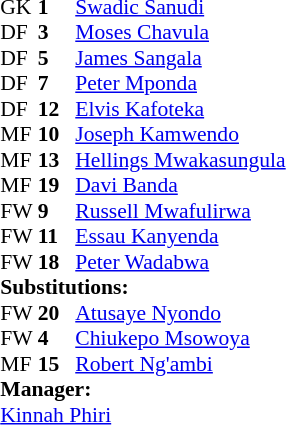<table style="font-size: 90%" cellspacing="0" cellpadding="0" align="center">
<tr>
<th width=25></th>
<th width=25></th>
</tr>
<tr>
<td>GK</td>
<td><strong>1</strong></td>
<td><a href='#'>Swadic Sanudi</a></td>
</tr>
<tr>
<td>DF</td>
<td><strong>3</strong></td>
<td><a href='#'>Moses Chavula</a></td>
</tr>
<tr>
<td>DF</td>
<td><strong>5</strong></td>
<td><a href='#'>James Sangala</a></td>
</tr>
<tr>
<td>DF</td>
<td><strong>7</strong></td>
<td><a href='#'>Peter Mponda</a></td>
<td></td>
</tr>
<tr>
<td>DF</td>
<td><strong>12</strong></td>
<td><a href='#'>Elvis Kafoteka</a></td>
<td></td>
<td></td>
</tr>
<tr>
<td>MF</td>
<td><strong>10</strong></td>
<td><a href='#'>Joseph Kamwendo</a></td>
</tr>
<tr>
<td>MF</td>
<td><strong>13</strong></td>
<td><a href='#'>Hellings Mwakasungula</a></td>
</tr>
<tr>
<td>MF</td>
<td><strong>19</strong></td>
<td><a href='#'>Davi Banda</a></td>
<td></td>
</tr>
<tr>
<td>FW</td>
<td><strong>9</strong></td>
<td><a href='#'>Russell Mwafulirwa</a></td>
</tr>
<tr>
<td>FW</td>
<td><strong>11</strong></td>
<td><a href='#'>Essau Kanyenda</a></td>
<td></td>
<td></td>
</tr>
<tr>
<td>FW</td>
<td><strong>18</strong></td>
<td><a href='#'>Peter Wadabwa</a></td>
<td></td>
<td></td>
</tr>
<tr>
<td colspan=3><strong>Substitutions:</strong></td>
</tr>
<tr>
<td>FW</td>
<td><strong>20</strong></td>
<td><a href='#'>Atusaye Nyondo</a></td>
<td></td>
<td></td>
</tr>
<tr>
<td>FW</td>
<td><strong>4</strong></td>
<td><a href='#'>Chiukepo Msowoya</a></td>
<td></td>
<td></td>
</tr>
<tr>
<td>MF</td>
<td><strong>15</strong></td>
<td><a href='#'>Robert Ng'ambi</a></td>
<td></td>
<td></td>
</tr>
<tr>
<td colspan=3><strong>Manager:</strong></td>
</tr>
<tr>
<td colspan=3><a href='#'>Kinnah Phiri</a></td>
</tr>
</table>
